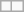<table class="wikitable floatright">
<tr>
<td></td>
<td></td>
</tr>
</table>
